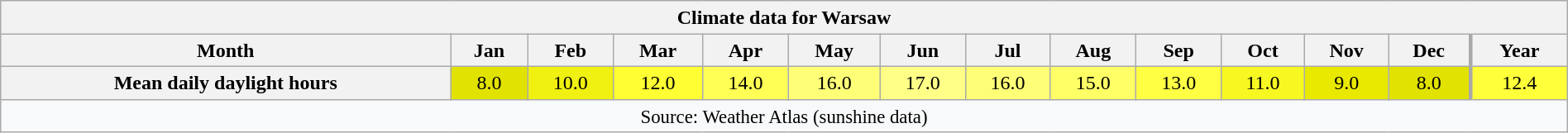<table style="width:100%;text-align:center;line-height:1.2em;margin-left:auto;margin-right:auto" class="wikitable mw-collapsible">
<tr>
<th Colspan=14>Climate data for Warsaw</th>
</tr>
<tr>
<th>Month</th>
<th>Jan</th>
<th>Feb</th>
<th>Mar</th>
<th>Apr</th>
<th>May</th>
<th>Jun</th>
<th>Jul</th>
<th>Aug</th>
<th>Sep</th>
<th>Oct</th>
<th>Nov</th>
<th>Dec</th>
<th style="border-left-width:medium">Year</th>
</tr>
<tr>
<th>Mean daily daylight hours</th>
<td style = "background:#E2E200;color:#000000;">8.0</td>
<td style = "background:#F0F011;color:#000000;">10.0</td>
<td style = "background:#FFFF33;color:#000000;">12.0</td>
<td style = "background:#FFFF55;color:#000000;">14.0</td>
<td style = "background:#FFFF77;color:#000000;">16.0</td>
<td style = "background:#FFFF88;color:#000000;">17.0</td>
<td style = "background:#FFFF77;color:#000000;">16.0</td>
<td style = "background:#FFFF66;color:#000000;">15.0</td>
<td style = "background:#FFFF44;color:#000000;">13.0</td>
<td style = "background:#F7F722;color:#000000;">11.0</td>
<td style = "background:#E9E900;color:#000000;">9.0</td>
<td style = "background:#E2E200;color:#000000;">8.0</td>
<td style = "background:#FFFF3A;color:#000000;border-left-width:medium">12.4</td>
</tr>
<tr>
<th Colspan=14 style="background:#f8f9fa;font-weight:normal;font-size:95%;">Source: Weather Atlas (sunshine data)</th>
</tr>
</table>
